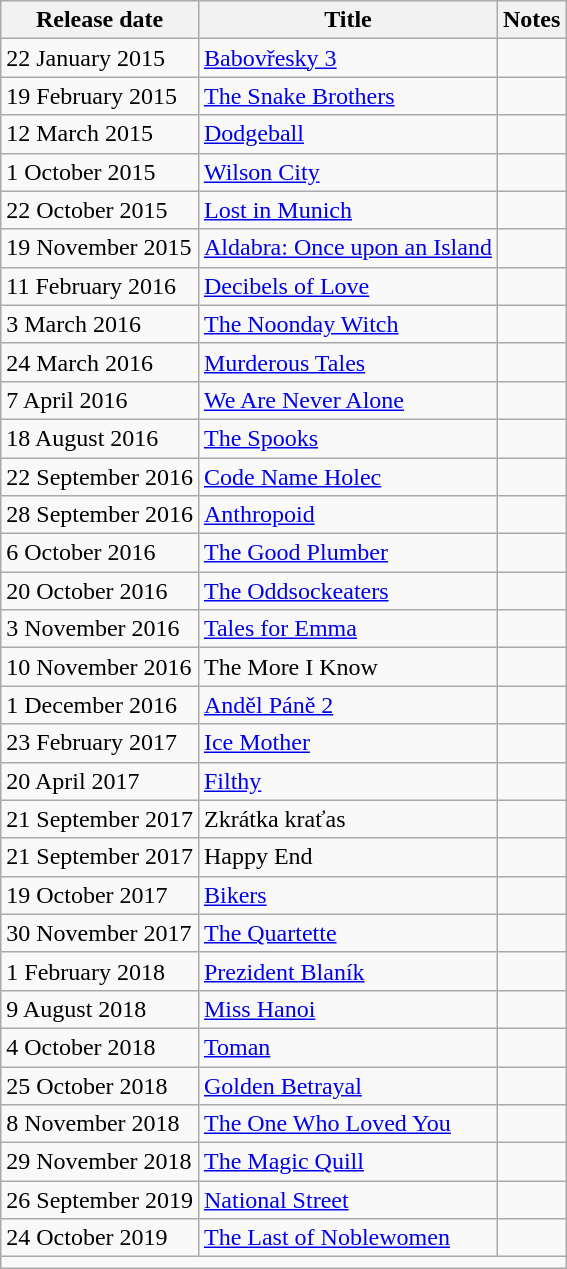<table class="wikitable sortable">
<tr>
<th>Release date</th>
<th>Title</th>
<th>Notes</th>
</tr>
<tr>
<td>22 January 2015</td>
<td><a href='#'>Babovřesky 3</a></td>
<td></td>
</tr>
<tr>
<td>19 February 2015</td>
<td><a href='#'>The Snake Brothers</a></td>
<td></td>
</tr>
<tr>
<td>12 March 2015</td>
<td><a href='#'>Dodgeball</a></td>
<td></td>
</tr>
<tr>
<td>1 October 2015</td>
<td><a href='#'>Wilson City</a></td>
<td></td>
</tr>
<tr>
<td>22 October 2015</td>
<td><a href='#'>Lost in Munich</a></td>
<td></td>
</tr>
<tr>
<td>19 November 2015</td>
<td><a href='#'>Aldabra: Once upon an Island</a></td>
<td></td>
</tr>
<tr>
<td>11 February 2016</td>
<td><a href='#'>Decibels of Love</a></td>
<td></td>
</tr>
<tr>
<td>3 March 2016</td>
<td><a href='#'>The Noonday Witch</a></td>
<td></td>
</tr>
<tr>
<td>24 March 2016</td>
<td><a href='#'>Murderous Tales</a></td>
<td></td>
</tr>
<tr>
<td>7 April 2016</td>
<td><a href='#'>We Are Never Alone</a></td>
<td></td>
</tr>
<tr>
<td>18 August 2016</td>
<td><a href='#'>The Spooks</a></td>
<td></td>
</tr>
<tr>
<td>22 September 2016</td>
<td><a href='#'>Code Name Holec</a></td>
<td></td>
</tr>
<tr>
<td>28 September 2016</td>
<td><a href='#'>Anthropoid</a></td>
<td></td>
</tr>
<tr>
<td>6 October 2016</td>
<td><a href='#'>The Good Plumber</a></td>
<td></td>
</tr>
<tr>
<td>20 October 2016</td>
<td><a href='#'>The Oddsockeaters</a></td>
<td></td>
</tr>
<tr>
<td>3 November 2016</td>
<td><a href='#'>Tales for Emma</a></td>
<td></td>
</tr>
<tr>
<td>10 November 2016</td>
<td>The More I Know</td>
<td></td>
</tr>
<tr>
<td>1 December 2016</td>
<td><a href='#'>Anděl Páně 2</a></td>
<td></td>
</tr>
<tr>
<td>23 February 2017</td>
<td><a href='#'>Ice Mother</a></td>
<td></td>
</tr>
<tr>
<td>20 April 2017</td>
<td><a href='#'>Filthy</a></td>
<td></td>
</tr>
<tr>
<td>21 September 2017</td>
<td>Zkrátka kraťas</td>
<td></td>
</tr>
<tr>
<td>21 September 2017</td>
<td>Happy End</td>
<td></td>
</tr>
<tr>
<td>19 October 2017</td>
<td><a href='#'>Bikers</a></td>
<td></td>
</tr>
<tr>
<td>30 November 2017</td>
<td><a href='#'>The Quartette</a></td>
<td></td>
</tr>
<tr>
<td>1 February 2018</td>
<td><a href='#'>Prezident Blaník</a></td>
<td></td>
</tr>
<tr>
<td>9 August 2018</td>
<td><a href='#'>Miss Hanoi</a></td>
<td></td>
</tr>
<tr>
<td>4 October 2018</td>
<td><a href='#'>Toman</a></td>
<td></td>
</tr>
<tr>
<td>25 October 2018</td>
<td><a href='#'>Golden Betrayal</a></td>
<td></td>
</tr>
<tr>
<td>8 November 2018</td>
<td><a href='#'>The One Who Loved You</a></td>
<td></td>
</tr>
<tr>
<td>29 November 2018</td>
<td><a href='#'>The Magic Quill</a></td>
<td></td>
</tr>
<tr>
<td>26 September 2019</td>
<td><a href='#'>National Street</a></td>
<td></td>
</tr>
<tr>
<td>24 October 2019</td>
<td><a href='#'>The Last of Noblewomen</a></td>
<td></td>
</tr>
<tr>
<td colspan="3"></td>
</tr>
</table>
